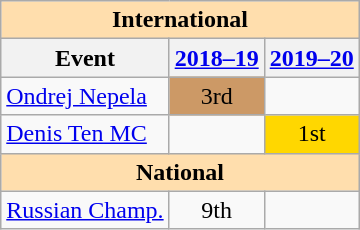<table class="wikitable" style="text-align:center">
<tr>
<th style="background-color: #ffdead; " colspan=3 align=center>International</th>
</tr>
<tr>
<th>Event</th>
<th><a href='#'>2018–19</a></th>
<th><a href='#'>2019–20</a></th>
</tr>
<tr>
<td align=left> <a href='#'>Ondrej Nepela</a></td>
<td bgcolor=cc9966>3rd</td>
<td></td>
</tr>
<tr>
<td align=left><a href='#'>Denis Ten MC</a></td>
<td></td>
<td bgcolor=gold>1st</td>
</tr>
<tr>
<th style="background-color: #ffdead; " colspan=3 align=center>National</th>
</tr>
<tr>
<td align=left><a href='#'>Russian Champ.</a></td>
<td>9th</td>
<td></td>
</tr>
</table>
